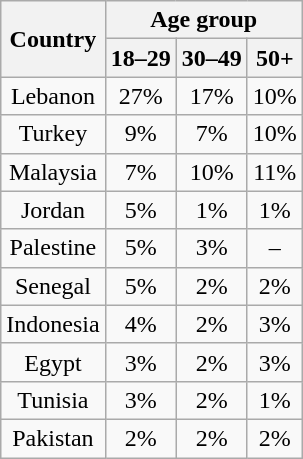<table class="wikitable sortable" style="text-align:center;">
<tr>
<th rowspan="2">Country</th>
<th colspan="3" rowspan="1">Age group</th>
</tr>
<tr>
<th>18–29</th>
<th>30–49</th>
<th>50+</th>
</tr>
<tr>
<td>Lebanon</td>
<td>27%</td>
<td>17%</td>
<td>10%</td>
</tr>
<tr>
<td>Turkey</td>
<td>9%</td>
<td>7%</td>
<td>10%</td>
</tr>
<tr>
<td>Malaysia</td>
<td>7%</td>
<td>10%</td>
<td>11%</td>
</tr>
<tr>
<td>Jordan</td>
<td>5%</td>
<td>1%</td>
<td>1%</td>
</tr>
<tr>
<td>Palestine</td>
<td>5%</td>
<td>3%</td>
<td>–</td>
</tr>
<tr>
<td>Senegal</td>
<td>5%</td>
<td>2%</td>
<td>2%</td>
</tr>
<tr>
<td>Indonesia</td>
<td>4%</td>
<td>2%</td>
<td>3%</td>
</tr>
<tr>
<td>Egypt</td>
<td>3%</td>
<td>2%</td>
<td>3%</td>
</tr>
<tr>
<td>Tunisia</td>
<td>3%</td>
<td>2%</td>
<td>1%</td>
</tr>
<tr>
<td>Pakistan</td>
<td>2%</td>
<td>2%</td>
<td>2%</td>
</tr>
</table>
